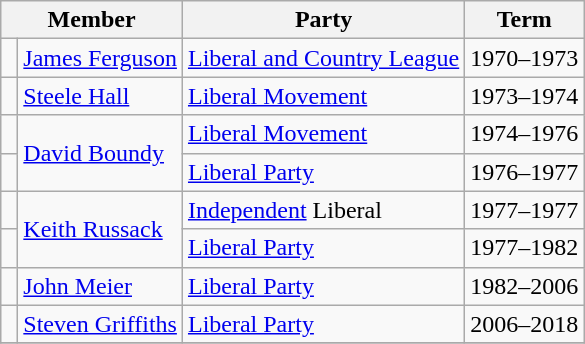<table class="wikitable">
<tr>
<th colspan="2">Member</th>
<th>Party</th>
<th>Term</th>
</tr>
<tr>
<td> </td>
<td><a href='#'>James Ferguson</a></td>
<td><a href='#'>Liberal and Country League</a></td>
<td>1970–1973</td>
</tr>
<tr>
<td> </td>
<td><a href='#'>Steele Hall</a></td>
<td><a href='#'>Liberal Movement</a></td>
<td>1973–1974</td>
</tr>
<tr>
<td> </td>
<td rowspan="2"><a href='#'>David Boundy</a></td>
<td><a href='#'>Liberal Movement</a></td>
<td>1974–1976</td>
</tr>
<tr>
<td> </td>
<td><a href='#'>Liberal Party</a></td>
<td>1976–1977</td>
</tr>
<tr>
<td> </td>
<td rowspan="2"><a href='#'>Keith Russack</a></td>
<td><a href='#'>Independent</a> Liberal</td>
<td>1977–1977</td>
</tr>
<tr>
<td> </td>
<td><a href='#'>Liberal Party</a></td>
<td>1977–1982</td>
</tr>
<tr>
<td> </td>
<td><a href='#'>John Meier</a></td>
<td><a href='#'>Liberal Party</a></td>
<td>1982–2006</td>
</tr>
<tr>
<td> </td>
<td><a href='#'>Steven Griffiths</a></td>
<td><a href='#'>Liberal Party</a></td>
<td>2006–2018</td>
</tr>
<tr>
</tr>
</table>
